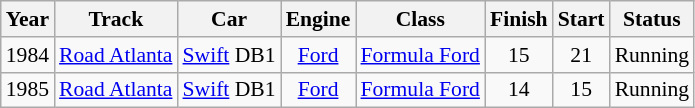<table class="wikitable" style="text-align:center; font-size:90%">
<tr>
<th>Year</th>
<th>Track</th>
<th>Car</th>
<th>Engine</th>
<th>Class</th>
<th>Finish</th>
<th>Start</th>
<th>Status</th>
</tr>
<tr>
<td>1984</td>
<td><a href='#'>Road Atlanta</a></td>
<td><a href='#'>Swift</a> DB1</td>
<td><a href='#'>Ford</a></td>
<td><a href='#'>Formula Ford</a></td>
<td>15</td>
<td>21</td>
<td>Running</td>
</tr>
<tr>
<td>1985</td>
<td><a href='#'>Road Atlanta</a></td>
<td><a href='#'>Swift</a> DB1</td>
<td><a href='#'>Ford</a></td>
<td><a href='#'>Formula Ford</a></td>
<td>14</td>
<td>15</td>
<td>Running</td>
</tr>
</table>
